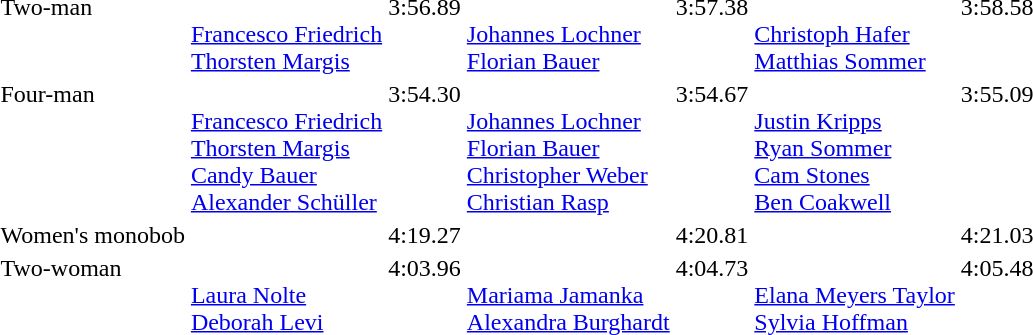<table>
<tr valign="top">
<td>Two-man<br></td>
<td><br><a href='#'>Francesco Friedrich</a><br><a href='#'>Thorsten Margis</a></td>
<td>3:56.89</td>
<td><br><a href='#'>Johannes Lochner</a><br><a href='#'>Florian Bauer</a></td>
<td>3:57.38</td>
<td><br><a href='#'>Christoph Hafer</a><br><a href='#'>Matthias Sommer</a></td>
<td>3:58.58</td>
</tr>
<tr valign="top">
<td>Four-man<br></td>
<td><br><a href='#'>Francesco Friedrich</a><br><a href='#'>Thorsten Margis</a><br><a href='#'>Candy Bauer</a><br><a href='#'>Alexander Schüller</a></td>
<td>3:54.30</td>
<td><br><a href='#'>Johannes Lochner</a><br><a href='#'>Florian Bauer</a><br><a href='#'>Christopher Weber</a><br><a href='#'>Christian Rasp</a></td>
<td>3:54.67</td>
<td><br><a href='#'>Justin Kripps</a><br><a href='#'>Ryan Sommer</a><br><a href='#'>Cam Stones</a><br><a href='#'>Ben Coakwell</a></td>
<td>3:55.09</td>
</tr>
<tr valign="top">
<td>Women's monobob<br></td>
<td></td>
<td>4:19.27</td>
<td></td>
<td>4:20.81</td>
<td></td>
<td>4:21.03</td>
</tr>
<tr valign="top">
<td>Two-woman<br></td>
<td><br><a href='#'>Laura Nolte</a><br><a href='#'>Deborah Levi</a></td>
<td>4:03.96</td>
<td><br><a href='#'>Mariama Jamanka</a><br><a href='#'>Alexandra Burghardt</a></td>
<td>4:04.73</td>
<td><br><a href='#'>Elana Meyers Taylor</a><br><a href='#'>Sylvia Hoffman</a></td>
<td>4:05.48</td>
</tr>
</table>
